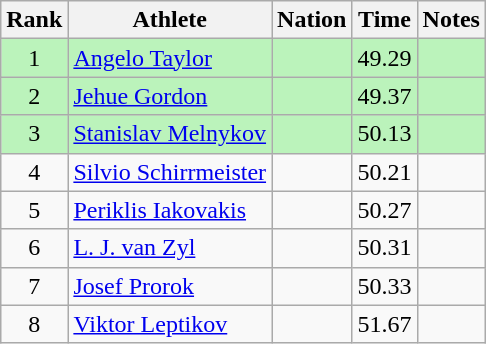<table class="wikitable sortable" style="text-align:center">
<tr>
<th>Rank</th>
<th>Athlete</th>
<th>Nation</th>
<th>Time</th>
<th>Notes</th>
</tr>
<tr bgcolor=#bbf3bb>
<td>1</td>
<td align=left><a href='#'>Angelo Taylor</a></td>
<td align=left></td>
<td>49.29</td>
<td></td>
</tr>
<tr bgcolor=#bbf3bb>
<td>2</td>
<td align=left><a href='#'>Jehue Gordon</a></td>
<td align=left></td>
<td>49.37</td>
<td></td>
</tr>
<tr bgcolor=#bbf3bb>
<td>3</td>
<td align=left><a href='#'>Stanislav Melnykov</a></td>
<td align=left></td>
<td>50.13</td>
<td></td>
</tr>
<tr>
<td>4</td>
<td align=left><a href='#'>Silvio Schirrmeister</a></td>
<td align=left></td>
<td>50.21</td>
<td></td>
</tr>
<tr>
<td>5</td>
<td align=left><a href='#'>Periklis Iakovakis</a></td>
<td align=left></td>
<td>50.27</td>
<td></td>
</tr>
<tr>
<td>6</td>
<td align=left><a href='#'>L. J. van Zyl</a></td>
<td align=left></td>
<td>50.31</td>
<td></td>
</tr>
<tr>
<td>7</td>
<td align=left><a href='#'>Josef Prorok</a></td>
<td align=left></td>
<td>50.33</td>
<td></td>
</tr>
<tr>
<td>8</td>
<td align=left><a href='#'>Viktor Leptikov</a></td>
<td align=left></td>
<td>51.67</td>
<td></td>
</tr>
</table>
